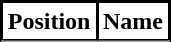<table class="wikitable sortable">
<tr>
<th style="background:#FFFFFF; color:#000000; border:2px solid #000000;" scope="col">Position</th>
<th style="background:#FFFFFF; color:#000000; border:2px solid #000000;" scope="col">Name</th>
</tr>
<tr>
</tr>
<tr>
</tr>
</table>
